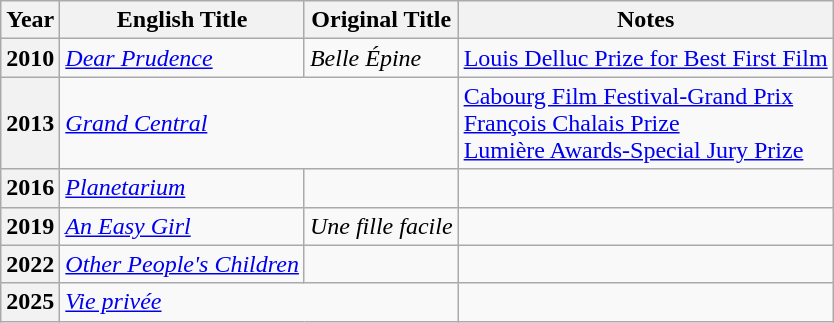<table class="wikitable">
<tr>
<th>Year</th>
<th>English Title</th>
<th>Original Title</th>
<th>Notes</th>
</tr>
<tr>
<th align="center">2010</th>
<td align="left"><em><a href='#'>Dear Prudence</a></em></td>
<td><em>Belle Épine</em></td>
<td><a href='#'>Louis Delluc Prize for Best First Film</a></td>
</tr>
<tr>
<th align="center">2013</th>
<td colspan="2" align="left"><em><a href='#'>Grand Central</a></em></td>
<td><a href='#'>Cabourg Film Festival-Grand Prix</a><br><a href='#'>François Chalais Prize</a><br><a href='#'>Lumière Awards-Special Jury Prize</a></td>
</tr>
<tr>
<th align="center">2016</th>
<td align="left"><em><a href='#'>Planetarium</a></em></td>
<td></td>
<td></td>
</tr>
<tr>
<th align="center">2019</th>
<td align="left"><em><a href='#'>An Easy Girl</a></em></td>
<td><em>Une fille facile</em></td>
<td></td>
</tr>
<tr>
<th align="center">2022</th>
<td align="left"><em><a href='#'>Other People's Children</a></em></td>
<td></td>
<td></td>
</tr>
<tr>
<th align="center">2025</th>
<td colspan="2" align="left"><em><a href='#'>Vie privée</a></em></td>
<td></td>
</tr>
</table>
